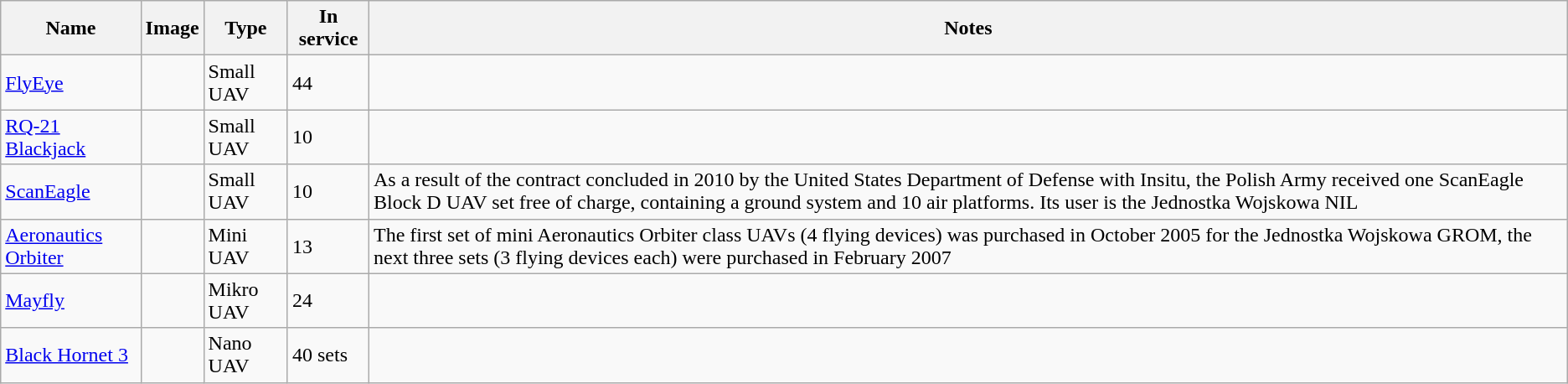<table class="wikitable">
<tr>
<th>Name</th>
<th>Image</th>
<th>Type</th>
<th>In service</th>
<th>Notes</th>
</tr>
<tr>
<td><a href='#'>FlyEye</a></td>
<td></td>
<td>Small UAV</td>
<td>44</td>
<td></td>
</tr>
<tr>
<td><a href='#'>RQ-21 Blackjack</a></td>
<td></td>
<td>Small UAV</td>
<td>10</td>
<td></td>
</tr>
<tr>
<td><a href='#'>ScanEagle</a></td>
<td></td>
<td>Small UAV</td>
<td>10</td>
<td>As a result of the contract concluded in 2010 by the United States Department of Defense with Insitu, the Polish Army received one ScanEagle Block D UAV set free of charge, containing a ground system and 10 air platforms. Its user is the Jednostka Wojskowa NIL</td>
</tr>
<tr>
<td><a href='#'>Aeronautics Orbiter</a></td>
<td></td>
<td>Mini UAV</td>
<td>13</td>
<td>The first set of mini Aeronautics Orbiter class UAVs (4 flying devices) was purchased in October 2005 for the Jednostka Wojskowa GROM, the next three sets (3 flying devices each) were purchased in February 2007</td>
</tr>
<tr>
<td><a href='#'>Mayfly</a></td>
<td></td>
<td>Mikro UAV</td>
<td>24</td>
<td></td>
</tr>
<tr>
<td><a href='#'>Black Hornet 3</a></td>
<td></td>
<td>Nano UAV</td>
<td>40 sets</td>
<td></td>
</tr>
</table>
